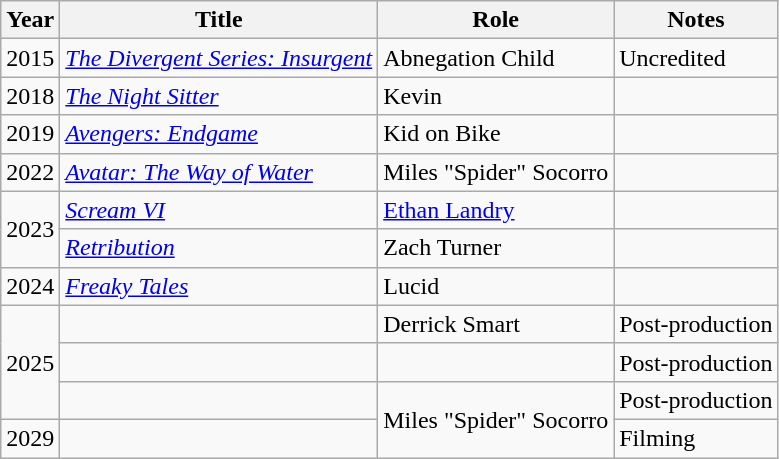<table class="wikitable plainrowheaders sortable">
<tr>
<th scope="col">Year</th>
<th scope="col">Title</th>
<th scope="col">Role</th>
<th scope="col" class="unsortable">Notes</th>
</tr>
<tr>
<td>2015</td>
<td><em><a href='#'>The Divergent Series: Insurgent</a></em></td>
<td>Abnegation Child</td>
<td>Uncredited</td>
</tr>
<tr>
<td>2018</td>
<td><em><a href='#'>The Night Sitter</a></em></td>
<td>Kevin</td>
<td></td>
</tr>
<tr>
<td>2019</td>
<td><em><a href='#'>Avengers: Endgame</a></em></td>
<td>Kid on Bike</td>
<td></td>
</tr>
<tr>
<td>2022</td>
<td><em><a href='#'>Avatar: The Way of Water</a></em></td>
<td>Miles "Spider" Socorro</td>
<td></td>
</tr>
<tr>
<td rowspan="2">2023</td>
<td><em><a href='#'>Scream VI</a></em></td>
<td><a href='#'>Ethan Landry</a></td>
<td></td>
</tr>
<tr>
<td><em><a href='#'>Retribution</a></em></td>
<td>Zach Turner</td>
<td></td>
</tr>
<tr>
<td>2024</td>
<td><em><a href='#'>Freaky Tales</a></em></td>
<td>Lucid</td>
<td></td>
</tr>
<tr>
<td rowspan="3">2025</td>
<td></td>
<td>Derrick Smart</td>
<td>Post-production</td>
</tr>
<tr>
<td></td>
<td></td>
<td>Post-production</td>
</tr>
<tr>
<td></td>
<td rowspan="2">Miles "Spider" Socorro</td>
<td>Post-production</td>
</tr>
<tr>
<td>2029</td>
<td></td>
<td>Filming</td>
</tr>
</table>
